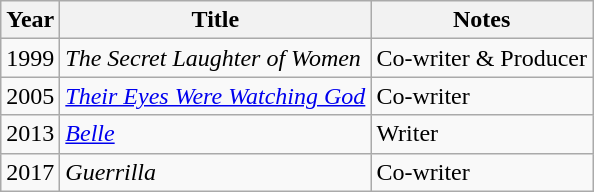<table class="wikitable">
<tr>
<th>Year</th>
<th>Title</th>
<th>Notes</th>
</tr>
<tr>
<td>1999</td>
<td><em>The Secret Laughter of Women</em></td>
<td>Co-writer & Producer</td>
</tr>
<tr>
<td>2005</td>
<td><em><a href='#'>Their Eyes Were Watching God</a></em></td>
<td>Co-writer</td>
</tr>
<tr>
<td>2013</td>
<td><em><a href='#'>Belle</a></em></td>
<td>Writer</td>
</tr>
<tr>
<td>2017</td>
<td><em>Guerrilla</em></td>
<td>Co-writer</td>
</tr>
</table>
